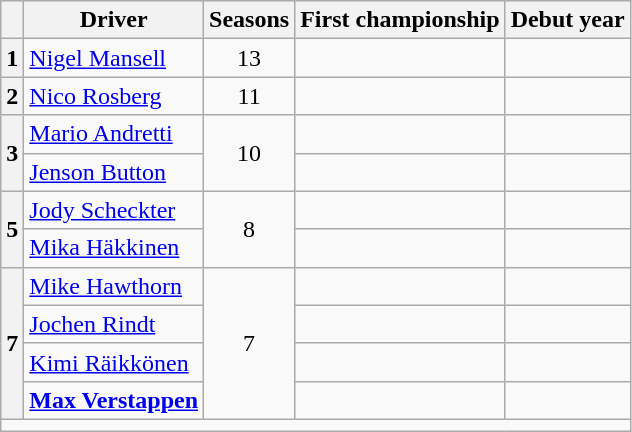<table class="wikitable" style="text-align:center">
<tr>
<th></th>
<th>Driver</th>
<th>Seasons</th>
<th>First championship</th>
<th>Debut year</th>
</tr>
<tr>
<th>1</th>
<td align=left> <a href='#'>Nigel Mansell</a></td>
<td>13</td>
<td></td>
<td></td>
</tr>
<tr>
<th>2</th>
<td align=left> <a href='#'>Nico Rosberg</a></td>
<td>11</td>
<td></td>
<td></td>
</tr>
<tr>
<th rowspan=2>3</th>
<td align=left> <a href='#'>Mario Andretti</a></td>
<td rowspan=2>10</td>
<td></td>
<td></td>
</tr>
<tr>
<td align=left> <a href='#'>Jenson Button</a></td>
<td></td>
<td></td>
</tr>
<tr>
<th rowspan=2>5</th>
<td align=left> <a href='#'>Jody Scheckter</a></td>
<td rowspan=2>8</td>
<td></td>
<td></td>
</tr>
<tr>
<td align=left> <a href='#'>Mika Häkkinen</a></td>
<td></td>
<td></td>
</tr>
<tr>
<th rowspan=4>7</th>
<td align=left> <a href='#'>Mike Hawthorn</a></td>
<td rowspan=4>7</td>
<td></td>
<td></td>
</tr>
<tr>
<td align=left> <a href='#'>Jochen Rindt</a></td>
<td></td>
<td></td>
</tr>
<tr>
<td align=left> <a href='#'>Kimi Räikkönen</a></td>
<td></td>
<td></td>
</tr>
<tr>
<td align=left> <strong><a href='#'>Max Verstappen</a></strong></td>
<td></td>
<td></td>
</tr>
<tr align=center>
<td colspan=5></td>
</tr>
</table>
